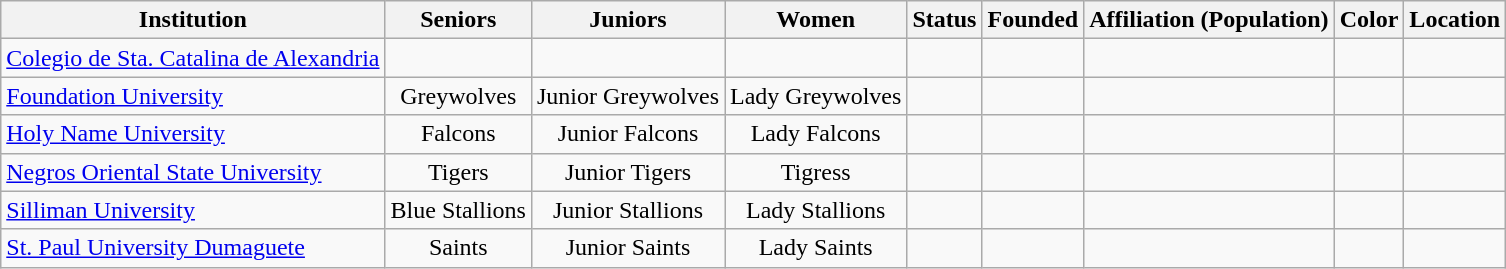<table class="wikitable sortable">
<tr>
<th>Institution</th>
<th>Seniors</th>
<th>Juniors</th>
<th>Women</th>
<th>Status</th>
<th>Founded</th>
<th>Affiliation (Population)</th>
<th>Color</th>
<th>Location</th>
</tr>
<tr>
<td><a href='#'>Colegio de Sta. Catalina de Alexandria</a></td>
<td align="center"></td>
<td align="center"></td>
<td align="center"></td>
<td align="center"></td>
<td align="center"></td>
<td align="center"></td>
<td align="center"></td>
<td align="center"></td>
</tr>
<tr>
<td><a href='#'>Foundation University</a></td>
<td align="center">Greywolves</td>
<td align="center">Junior Greywolves</td>
<td align="center">Lady Greywolves</td>
<td align="center"></td>
<td align="center"></td>
<td align="center"></td>
<td align="center"></td>
<td align="center"></td>
</tr>
<tr>
<td><a href='#'>Holy Name University</a></td>
<td align="center">Falcons</td>
<td align="center">Junior Falcons</td>
<td align="center">Lady Falcons</td>
<td align="center"></td>
<td align="center"></td>
<td align="center"></td>
<td align="center"></td>
<td align="center"></td>
</tr>
<tr>
<td><a href='#'>Negros Oriental State University</a></td>
<td align="center">Tigers</td>
<td align="center">Junior Tigers</td>
<td align="center">Tigress</td>
<td align="center"></td>
<td align="center"></td>
<td align="center"></td>
<td align="center"></td>
<td align="center"></td>
</tr>
<tr>
<td><a href='#'>Silliman University</a></td>
<td align="center">Blue Stallions</td>
<td align="center">Junior Stallions</td>
<td align="center">Lady Stallions</td>
<td align="center"></td>
<td align="center"></td>
<td align="center"></td>
<td align="center"></td>
<td align="center"></td>
</tr>
<tr>
<td><a href='#'>St. Paul University Dumaguete</a></td>
<td align="center">Saints</td>
<td align="center">Junior Saints</td>
<td align="center">Lady Saints</td>
<td align="center"></td>
<td align="center"></td>
<td align="center"></td>
<td align="center"></td>
<td align="center"></td>
</tr>
</table>
